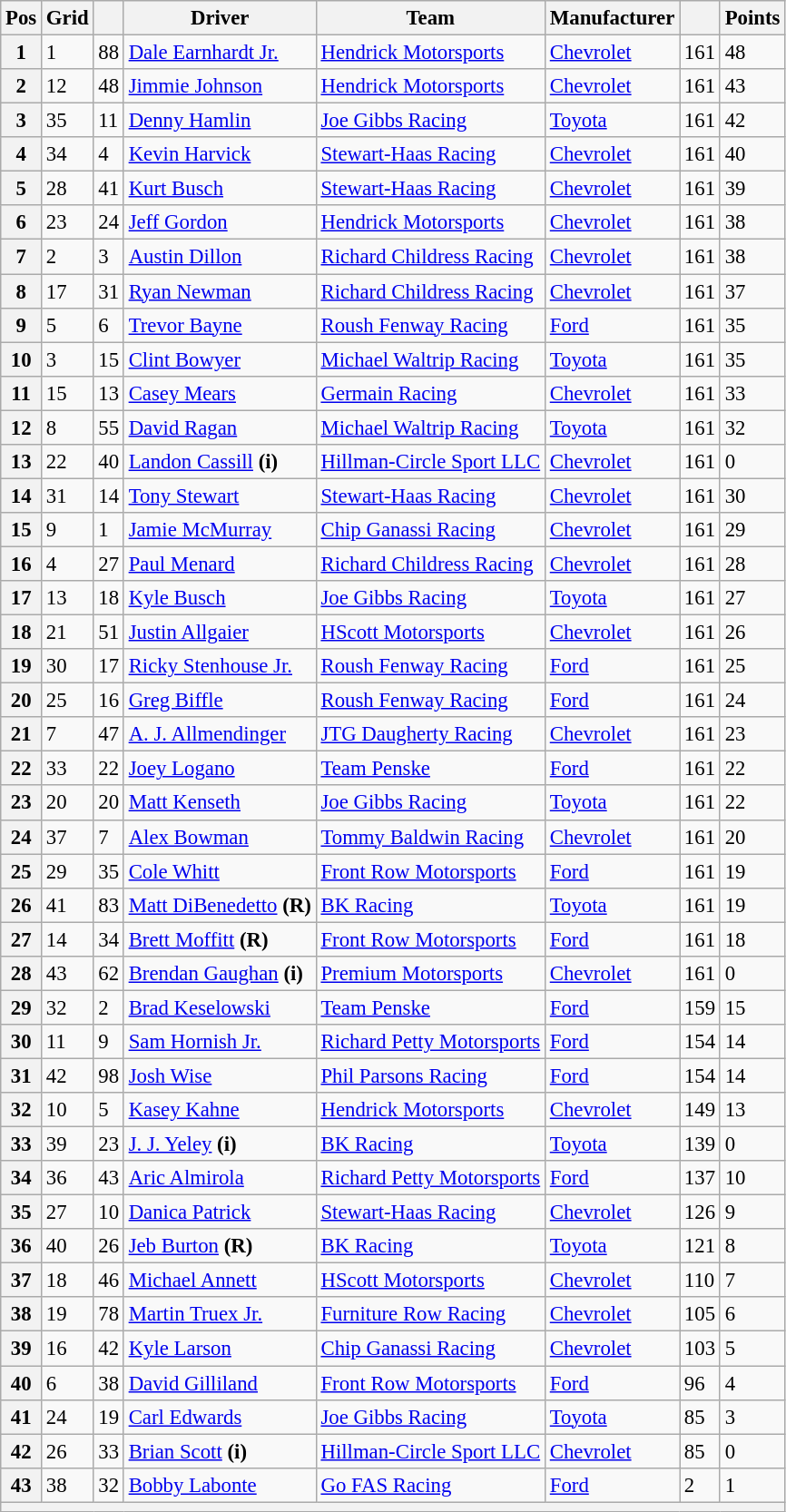<table class="wikitable" style="font-size:95%">
<tr>
<th>Pos</th>
<th>Grid</th>
<th></th>
<th>Driver</th>
<th>Team</th>
<th>Manufacturer</th>
<th></th>
<th>Points</th>
</tr>
<tr>
<th>1</th>
<td>1</td>
<td>88</td>
<td><a href='#'>Dale Earnhardt Jr.</a></td>
<td><a href='#'>Hendrick Motorsports</a></td>
<td><a href='#'>Chevrolet</a></td>
<td>161</td>
<td>48</td>
</tr>
<tr>
<th>2</th>
<td>12</td>
<td>48</td>
<td><a href='#'>Jimmie Johnson</a></td>
<td><a href='#'>Hendrick Motorsports</a></td>
<td><a href='#'>Chevrolet</a></td>
<td>161</td>
<td>43</td>
</tr>
<tr>
<th>3</th>
<td>35</td>
<td>11</td>
<td><a href='#'>Denny Hamlin</a></td>
<td><a href='#'>Joe Gibbs Racing</a></td>
<td><a href='#'>Toyota</a></td>
<td>161</td>
<td>42</td>
</tr>
<tr>
<th>4</th>
<td>34</td>
<td>4</td>
<td><a href='#'>Kevin Harvick</a></td>
<td><a href='#'>Stewart-Haas Racing</a></td>
<td><a href='#'>Chevrolet</a></td>
<td>161</td>
<td>40</td>
</tr>
<tr>
<th>5</th>
<td>28</td>
<td>41</td>
<td><a href='#'>Kurt Busch</a></td>
<td><a href='#'>Stewart-Haas Racing</a></td>
<td><a href='#'>Chevrolet</a></td>
<td>161</td>
<td>39</td>
</tr>
<tr>
<th>6</th>
<td>23</td>
<td>24</td>
<td><a href='#'>Jeff Gordon</a></td>
<td><a href='#'>Hendrick Motorsports</a></td>
<td><a href='#'>Chevrolet</a></td>
<td>161</td>
<td>38</td>
</tr>
<tr>
<th>7</th>
<td>2</td>
<td>3</td>
<td><a href='#'>Austin Dillon</a></td>
<td><a href='#'>Richard Childress Racing</a></td>
<td><a href='#'>Chevrolet</a></td>
<td>161</td>
<td>38</td>
</tr>
<tr>
<th>8</th>
<td>17</td>
<td>31</td>
<td><a href='#'>Ryan Newman</a></td>
<td><a href='#'>Richard Childress Racing</a></td>
<td><a href='#'>Chevrolet</a></td>
<td>161</td>
<td>37</td>
</tr>
<tr>
<th>9</th>
<td>5</td>
<td>6</td>
<td><a href='#'>Trevor Bayne</a></td>
<td><a href='#'>Roush Fenway Racing</a></td>
<td><a href='#'>Ford</a></td>
<td>161</td>
<td>35</td>
</tr>
<tr>
<th>10</th>
<td>3</td>
<td>15</td>
<td><a href='#'>Clint Bowyer</a></td>
<td><a href='#'>Michael Waltrip Racing</a></td>
<td><a href='#'>Toyota</a></td>
<td>161</td>
<td>35</td>
</tr>
<tr>
<th>11</th>
<td>15</td>
<td>13</td>
<td><a href='#'>Casey Mears</a></td>
<td><a href='#'>Germain Racing</a></td>
<td><a href='#'>Chevrolet</a></td>
<td>161</td>
<td>33</td>
</tr>
<tr>
<th>12</th>
<td>8</td>
<td>55</td>
<td><a href='#'>David Ragan</a></td>
<td><a href='#'>Michael Waltrip Racing</a></td>
<td><a href='#'>Toyota</a></td>
<td>161</td>
<td>32</td>
</tr>
<tr>
<th>13</th>
<td>22</td>
<td>40</td>
<td><a href='#'>Landon Cassill</a> <strong>(i)</strong></td>
<td><a href='#'>Hillman-Circle Sport LLC</a></td>
<td><a href='#'>Chevrolet</a></td>
<td>161</td>
<td>0</td>
</tr>
<tr>
<th>14</th>
<td>31</td>
<td>14</td>
<td><a href='#'>Tony Stewart</a></td>
<td><a href='#'>Stewart-Haas Racing</a></td>
<td><a href='#'>Chevrolet</a></td>
<td>161</td>
<td>30</td>
</tr>
<tr>
<th>15</th>
<td>9</td>
<td>1</td>
<td><a href='#'>Jamie McMurray</a></td>
<td><a href='#'>Chip Ganassi Racing</a></td>
<td><a href='#'>Chevrolet</a></td>
<td>161</td>
<td>29</td>
</tr>
<tr>
<th>16</th>
<td>4</td>
<td>27</td>
<td><a href='#'>Paul Menard</a></td>
<td><a href='#'>Richard Childress Racing</a></td>
<td><a href='#'>Chevrolet</a></td>
<td>161</td>
<td>28</td>
</tr>
<tr>
<th>17</th>
<td>13</td>
<td>18</td>
<td><a href='#'>Kyle Busch</a></td>
<td><a href='#'>Joe Gibbs Racing</a></td>
<td><a href='#'>Toyota</a></td>
<td>161</td>
<td>27</td>
</tr>
<tr>
<th>18</th>
<td>21</td>
<td>51</td>
<td><a href='#'>Justin Allgaier</a></td>
<td><a href='#'>HScott Motorsports</a></td>
<td><a href='#'>Chevrolet</a></td>
<td>161</td>
<td>26</td>
</tr>
<tr>
<th>19</th>
<td>30</td>
<td>17</td>
<td><a href='#'>Ricky Stenhouse Jr.</a></td>
<td><a href='#'>Roush Fenway Racing</a></td>
<td><a href='#'>Ford</a></td>
<td>161</td>
<td>25</td>
</tr>
<tr>
<th>20</th>
<td>25</td>
<td>16</td>
<td><a href='#'>Greg Biffle</a></td>
<td><a href='#'>Roush Fenway Racing</a></td>
<td><a href='#'>Ford</a></td>
<td>161</td>
<td>24</td>
</tr>
<tr>
<th>21</th>
<td>7</td>
<td>47</td>
<td><a href='#'>A. J. Allmendinger</a></td>
<td><a href='#'>JTG Daugherty Racing</a></td>
<td><a href='#'>Chevrolet</a></td>
<td>161</td>
<td>23</td>
</tr>
<tr>
<th>22</th>
<td>33</td>
<td>22</td>
<td><a href='#'>Joey Logano</a></td>
<td><a href='#'>Team Penske</a></td>
<td><a href='#'>Ford</a></td>
<td>161</td>
<td>22</td>
</tr>
<tr>
<th>23</th>
<td>20</td>
<td>20</td>
<td><a href='#'>Matt Kenseth</a></td>
<td><a href='#'>Joe Gibbs Racing</a></td>
<td><a href='#'>Toyota</a></td>
<td>161</td>
<td>22</td>
</tr>
<tr>
<th>24</th>
<td>37</td>
<td>7</td>
<td><a href='#'>Alex Bowman</a></td>
<td><a href='#'>Tommy Baldwin Racing</a></td>
<td><a href='#'>Chevrolet</a></td>
<td>161</td>
<td>20</td>
</tr>
<tr>
<th>25</th>
<td>29</td>
<td>35</td>
<td><a href='#'>Cole Whitt</a></td>
<td><a href='#'>Front Row Motorsports</a></td>
<td><a href='#'>Ford</a></td>
<td>161</td>
<td>19</td>
</tr>
<tr>
<th>26</th>
<td>41</td>
<td>83</td>
<td><a href='#'>Matt DiBenedetto</a> <strong>(R)</strong></td>
<td><a href='#'>BK Racing</a></td>
<td><a href='#'>Toyota</a></td>
<td>161</td>
<td>19</td>
</tr>
<tr>
<th>27</th>
<td>14</td>
<td>34</td>
<td><a href='#'>Brett Moffitt</a> <strong>(R)</strong></td>
<td><a href='#'>Front Row Motorsports</a></td>
<td><a href='#'>Ford</a></td>
<td>161</td>
<td>18</td>
</tr>
<tr>
<th>28</th>
<td>43</td>
<td>62</td>
<td><a href='#'>Brendan Gaughan</a> <strong>(i)</strong></td>
<td><a href='#'>Premium Motorsports</a></td>
<td><a href='#'>Chevrolet</a></td>
<td>161</td>
<td>0</td>
</tr>
<tr>
<th>29</th>
<td>32</td>
<td>2</td>
<td><a href='#'>Brad Keselowski</a></td>
<td><a href='#'>Team Penske</a></td>
<td><a href='#'>Ford</a></td>
<td>159</td>
<td>15</td>
</tr>
<tr>
<th>30</th>
<td>11</td>
<td>9</td>
<td><a href='#'>Sam Hornish Jr.</a></td>
<td><a href='#'>Richard Petty Motorsports</a></td>
<td><a href='#'>Ford</a></td>
<td>154</td>
<td>14</td>
</tr>
<tr>
<th>31</th>
<td>42</td>
<td>98</td>
<td><a href='#'>Josh Wise</a></td>
<td><a href='#'>Phil Parsons Racing</a></td>
<td><a href='#'>Ford</a></td>
<td>154</td>
<td>14</td>
</tr>
<tr>
<th>32</th>
<td>10</td>
<td>5</td>
<td><a href='#'>Kasey Kahne</a></td>
<td><a href='#'>Hendrick Motorsports</a></td>
<td><a href='#'>Chevrolet</a></td>
<td>149</td>
<td>13</td>
</tr>
<tr>
<th>33</th>
<td>39</td>
<td>23</td>
<td><a href='#'>J. J. Yeley</a> <strong>(i)</strong></td>
<td><a href='#'>BK Racing</a></td>
<td><a href='#'>Toyota</a></td>
<td>139</td>
<td>0</td>
</tr>
<tr>
<th>34</th>
<td>36</td>
<td>43</td>
<td><a href='#'>Aric Almirola</a></td>
<td><a href='#'>Richard Petty Motorsports</a></td>
<td><a href='#'>Ford</a></td>
<td>137</td>
<td>10</td>
</tr>
<tr>
<th>35</th>
<td>27</td>
<td>10</td>
<td><a href='#'>Danica Patrick</a></td>
<td><a href='#'>Stewart-Haas Racing</a></td>
<td><a href='#'>Chevrolet</a></td>
<td>126</td>
<td>9</td>
</tr>
<tr>
<th>36</th>
<td>40</td>
<td>26</td>
<td><a href='#'>Jeb Burton</a> <strong>(R)</strong></td>
<td><a href='#'>BK Racing</a></td>
<td><a href='#'>Toyota</a></td>
<td>121</td>
<td>8</td>
</tr>
<tr>
<th>37</th>
<td>18</td>
<td>46</td>
<td><a href='#'>Michael Annett</a></td>
<td><a href='#'>HScott Motorsports</a></td>
<td><a href='#'>Chevrolet</a></td>
<td>110</td>
<td>7</td>
</tr>
<tr>
<th>38</th>
<td>19</td>
<td>78</td>
<td><a href='#'>Martin Truex Jr.</a></td>
<td><a href='#'>Furniture Row Racing</a></td>
<td><a href='#'>Chevrolet</a></td>
<td>105</td>
<td>6</td>
</tr>
<tr>
<th>39</th>
<td>16</td>
<td>42</td>
<td><a href='#'>Kyle Larson</a></td>
<td><a href='#'>Chip Ganassi Racing</a></td>
<td><a href='#'>Chevrolet</a></td>
<td>103</td>
<td>5</td>
</tr>
<tr>
<th>40</th>
<td>6</td>
<td>38</td>
<td><a href='#'>David Gilliland</a></td>
<td><a href='#'>Front Row Motorsports</a></td>
<td><a href='#'>Ford</a></td>
<td>96</td>
<td>4</td>
</tr>
<tr>
<th>41</th>
<td>24</td>
<td>19</td>
<td><a href='#'>Carl Edwards</a></td>
<td><a href='#'>Joe Gibbs Racing</a></td>
<td><a href='#'>Toyota</a></td>
<td>85</td>
<td>3</td>
</tr>
<tr>
<th>42</th>
<td>26</td>
<td>33</td>
<td><a href='#'>Brian Scott</a> <strong>(i)</strong></td>
<td><a href='#'>Hillman-Circle Sport LLC</a></td>
<td><a href='#'>Chevrolet</a></td>
<td>85</td>
<td>0</td>
</tr>
<tr>
<th>43</th>
<td>38</td>
<td>32</td>
<td><a href='#'>Bobby Labonte</a></td>
<td><a href='#'>Go FAS Racing</a></td>
<td><a href='#'>Ford</a></td>
<td>2</td>
<td>1</td>
</tr>
<tr>
<th colspan="8"></th>
</tr>
</table>
